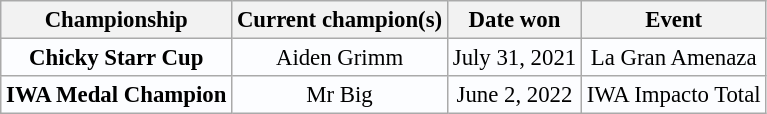<table class="wikitable" style="background:#fcfdff; font-size:95%; text-align: center;">
<tr>
<th>Championship</th>
<th>Current champion(s)</th>
<th>Date won</th>
<th>Event</th>
</tr>
<tr>
<td><strong>Chicky Starr Cup</strong></td>
<td>Aiden Grimm</td>
<td>July 31, 2021</td>
<td>La Gran Amenaza</td>
</tr>
<tr>
<td><strong>IWA Medal Champion</strong></td>
<td>Mr Big</td>
<td>June 2, 2022</td>
<td>IWA Impacto Total</td>
</tr>
</table>
